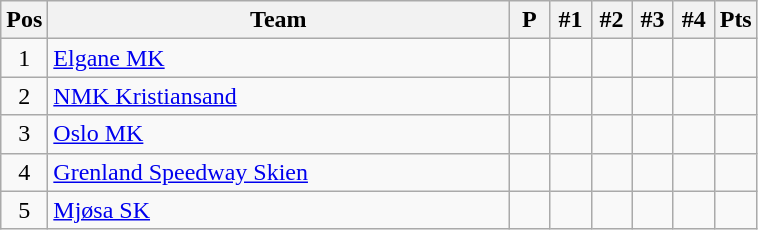<table class="wikitable" style="font-size: 100%">
<tr>
<th width=20>Pos</th>
<th width=300>Team</th>
<th width=20>P</th>
<th width=20>#1</th>
<th width=20>#2</th>
<th width=20>#3</th>
<th width=20>#4</th>
<th width=20>Pts</th>
</tr>
<tr align=center style=>
<td>1</td>
<td align="left"><a href='#'>Elgane MK</a></td>
<td></td>
<td></td>
<td></td>
<td></td>
<td></td>
<td></td>
</tr>
<tr align=center style=>
<td>2</td>
<td align="left"><a href='#'>NMK Kristiansand</a></td>
<td></td>
<td></td>
<td></td>
<td></td>
<td></td>
<td></td>
</tr>
<tr align=center style=>
<td>3</td>
<td align="left"><a href='#'>Oslo MK</a></td>
<td></td>
<td></td>
<td></td>
<td></td>
<td></td>
<td></td>
</tr>
<tr align=center style=>
<td>4</td>
<td align="left"><a href='#'>Grenland Speedway Skien</a></td>
<td></td>
<td></td>
<td></td>
<td></td>
<td></td>
<td></td>
</tr>
<tr align=center style=>
<td>5</td>
<td align="left"><a href='#'>Mjøsa SK</a></td>
<td></td>
<td></td>
<td></td>
<td></td>
<td></td>
<td></td>
</tr>
</table>
